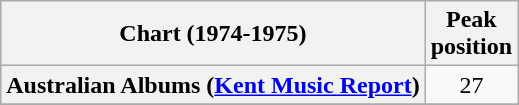<table class="wikitable sortable plainrowheaders" style="text-align:center">
<tr>
<th scope="col">Chart (1974-1975)</th>
<th scope="col">Peak<br> position</th>
</tr>
<tr>
<th scope="row">Australian Albums (<a href='#'>Kent Music Report</a>)</th>
<td align="center">27</td>
</tr>
<tr>
</tr>
<tr>
</tr>
<tr>
</tr>
<tr>
</tr>
</table>
